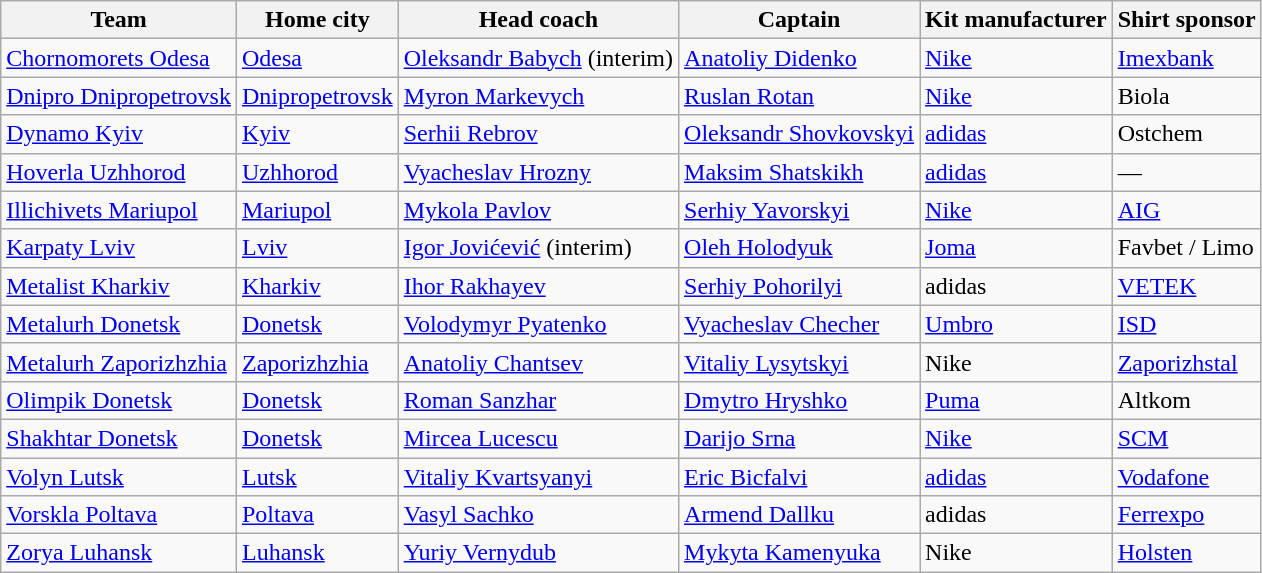<table class="wikitable sortable" style="text-align:left;">
<tr>
<th>Team</th>
<th>Home city</th>
<th>Head coach</th>
<th>Captain</th>
<th>Kit manufacturer</th>
<th>Shirt sponsor</th>
</tr>
<tr>
<td><a href='#'>Chornomorets Odesa</a></td>
<td><a href='#'>Odesa</a></td>
<td> <a href='#'>Oleksandr Babych</a> (interim)</td>
<td> <a href='#'>Anatoliy Didenko</a></td>
<td><a href='#'>Nike</a></td>
<td><a href='#'>Imexbank</a></td>
</tr>
<tr>
<td><a href='#'>Dnipro Dnipropetrovsk</a></td>
<td><a href='#'>Dnipropetrovsk</a></td>
<td> <a href='#'>Myron Markevych</a></td>
<td> <a href='#'>Ruslan Rotan</a></td>
<td><a href='#'>Nike</a></td>
<td>Biola</td>
</tr>
<tr>
<td><a href='#'>Dynamo Kyiv</a></td>
<td><a href='#'>Kyiv</a></td>
<td> <a href='#'>Serhii Rebrov</a></td>
<td> <a href='#'>Oleksandr Shovkovskyi</a></td>
<td><a href='#'>adidas</a></td>
<td>Ostchem</td>
</tr>
<tr>
<td><a href='#'>Hoverla Uzhhorod</a></td>
<td><a href='#'>Uzhhorod</a></td>
<td> <a href='#'>Vyacheslav Hrozny</a></td>
<td> <a href='#'>Maksim Shatskikh</a></td>
<td><a href='#'>adidas</a></td>
<td>—</td>
</tr>
<tr>
<td><a href='#'>Illichivets Mariupol</a></td>
<td><a href='#'>Mariupol</a></td>
<td> <a href='#'>Mykola Pavlov</a></td>
<td> <a href='#'>Serhiy Yavorskyi</a></td>
<td><a href='#'>Nike</a></td>
<td><a href='#'>AIG</a></td>
</tr>
<tr>
<td><a href='#'>Karpaty Lviv</a></td>
<td><a href='#'>Lviv</a></td>
<td> <a href='#'>Igor Jovićević</a> (interim)</td>
<td> <a href='#'>Oleh Holodyuk</a></td>
<td><a href='#'>Joma</a></td>
<td>Favbet / Limo</td>
</tr>
<tr>
<td><a href='#'>Metalist Kharkiv</a></td>
<td><a href='#'>Kharkiv</a></td>
<td> <a href='#'>Ihor Rakhayev</a></td>
<td> <a href='#'>Serhiy Pohorilyi</a></td>
<td>adidas</td>
<td><a href='#'>VETEK</a></td>
</tr>
<tr>
<td><a href='#'>Metalurh Donetsk</a></td>
<td><a href='#'>Donetsk</a></td>
<td> <a href='#'>Volodymyr Pyatenko</a></td>
<td> <a href='#'>Vyacheslav Checher</a></td>
<td><a href='#'>Umbro</a></td>
<td><a href='#'>ISD</a></td>
</tr>
<tr>
<td><a href='#'>Metalurh Zaporizhzhia</a></td>
<td><a href='#'>Zaporizhzhia</a></td>
<td> <a href='#'>Anatoliy Chantsev</a></td>
<td> <a href='#'>Vitaliy Lysytskyi</a></td>
<td>Nike</td>
<td><a href='#'>Zaporizhstal</a></td>
</tr>
<tr>
<td><a href='#'>Olimpik Donetsk</a></td>
<td><a href='#'>Donetsk</a></td>
<td> <a href='#'>Roman Sanzhar</a></td>
<td> <a href='#'>Dmytro Hryshko</a></td>
<td><a href='#'>Puma</a></td>
<td>Altkom</td>
</tr>
<tr>
<td><a href='#'>Shakhtar Donetsk</a></td>
<td><a href='#'>Donetsk</a></td>
<td> <a href='#'>Mircea Lucescu</a></td>
<td> <a href='#'>Darijo Srna</a></td>
<td><a href='#'>Nike</a></td>
<td><a href='#'>SCM</a></td>
</tr>
<tr>
<td><a href='#'>Volyn Lutsk</a></td>
<td><a href='#'>Lutsk</a></td>
<td> <a href='#'>Vitaliy Kvartsyanyi</a></td>
<td> <a href='#'>Eric Bicfalvi</a></td>
<td><a href='#'>adidas</a></td>
<td><a href='#'>Vodafone</a></td>
</tr>
<tr>
<td><a href='#'>Vorskla Poltava</a></td>
<td><a href='#'>Poltava</a></td>
<td> <a href='#'>Vasyl Sachko</a></td>
<td> <a href='#'>Armend Dallku</a></td>
<td>adidas</td>
<td><a href='#'>Ferrexpo</a></td>
</tr>
<tr>
<td><a href='#'>Zorya Luhansk</a></td>
<td><a href='#'>Luhansk</a></td>
<td> <a href='#'>Yuriy Vernydub</a></td>
<td> <a href='#'>Mykyta Kamenyuka</a></td>
<td>Nike</td>
<td><a href='#'>Holsten</a></td>
</tr>
</table>
